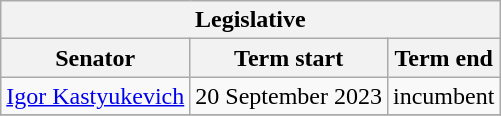<table class="wikitable sortable">
<tr>
<th colspan=3>Legislative</th>
</tr>
<tr>
<th>Senator</th>
<th>Term start</th>
<th>Term end</th>
</tr>
<tr>
<td><a href='#'>Igor Kastyukevich</a></td>
<td>20 September 2023</td>
<td>incumbent</td>
</tr>
<tr>
</tr>
</table>
